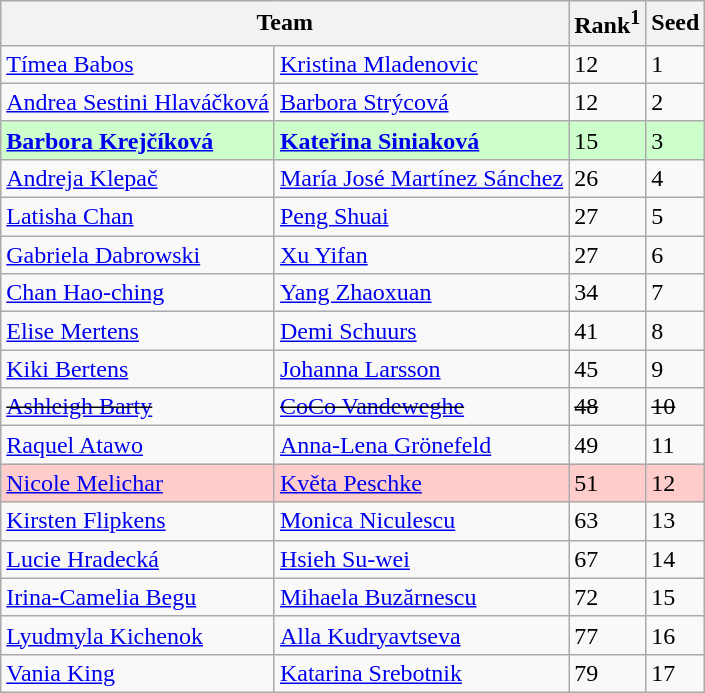<table class="wikitable">
<tr>
<th width="325" colspan=2>Team</th>
<th>Rank<sup>1</sup></th>
<th>Seed</th>
</tr>
<tr>
<td> <a href='#'>Tímea Babos</a></td>
<td> <a href='#'>Kristina Mladenovic</a></td>
<td>12</td>
<td>1</td>
</tr>
<tr>
<td> <a href='#'>Andrea Sestini Hlaváčková</a></td>
<td> <a href='#'>Barbora Strýcová</a></td>
<td>12</td>
<td>2</td>
</tr>
<tr style="background:#cfc;">
<td> <strong><a href='#'>Barbora Krejčíková</a></strong></td>
<td> <strong><a href='#'>Kateřina Siniaková</a></strong></td>
<td>15</td>
<td>3</td>
</tr>
<tr>
<td> <a href='#'>Andreja Klepač</a></td>
<td> <a href='#'>María José Martínez Sánchez</a></td>
<td>26</td>
<td>4</td>
</tr>
<tr>
<td> <a href='#'>Latisha Chan</a></td>
<td> <a href='#'>Peng Shuai</a></td>
<td>27</td>
<td>5</td>
</tr>
<tr>
<td> <a href='#'>Gabriela Dabrowski</a></td>
<td> <a href='#'>Xu Yifan</a></td>
<td>27</td>
<td>6</td>
</tr>
<tr>
<td> <a href='#'>Chan Hao-ching</a></td>
<td> <a href='#'>Yang Zhaoxuan</a></td>
<td>34</td>
<td>7</td>
</tr>
<tr>
<td> <a href='#'>Elise Mertens</a></td>
<td> <a href='#'>Demi Schuurs</a></td>
<td>41</td>
<td>8</td>
</tr>
<tr>
<td> <a href='#'>Kiki Bertens</a></td>
<td> <a href='#'>Johanna Larsson</a></td>
<td>45</td>
<td>9</td>
</tr>
<tr>
<td> <s><a href='#'>Ashleigh Barty</a></s></td>
<td> <s><a href='#'>CoCo Vandeweghe</a></s></td>
<td><s>48</s></td>
<td><s>10</s></td>
</tr>
<tr>
<td> <a href='#'>Raquel Atawo</a></td>
<td> <a href='#'>Anna-Lena Grönefeld</a></td>
<td>49</td>
<td>11</td>
</tr>
<tr style="background:#fcc;">
<td> <a href='#'>Nicole Melichar</a></td>
<td> <a href='#'>Květa Peschke</a></td>
<td>51</td>
<td>12</td>
</tr>
<tr>
<td> <a href='#'>Kirsten Flipkens</a></td>
<td> <a href='#'>Monica Niculescu</a></td>
<td>63</td>
<td>13</td>
</tr>
<tr>
<td> <a href='#'>Lucie Hradecká</a></td>
<td> <a href='#'>Hsieh Su-wei</a></td>
<td>67</td>
<td>14</td>
</tr>
<tr>
<td> <a href='#'>Irina-Camelia Begu</a></td>
<td> <a href='#'>Mihaela Buzărnescu</a></td>
<td>72</td>
<td>15</td>
</tr>
<tr>
<td> <a href='#'>Lyudmyla Kichenok</a></td>
<td> <a href='#'>Alla Kudryavtseva</a></td>
<td>77</td>
<td>16</td>
</tr>
<tr>
<td> <a href='#'>Vania King</a></td>
<td> <a href='#'>Katarina Srebotnik</a></td>
<td>79</td>
<td>17</td>
</tr>
</table>
